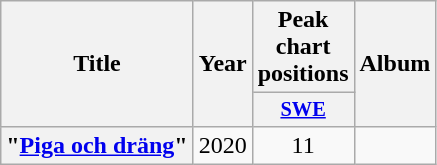<table class="wikitable plainrowheaders" style="text-align:center;">
<tr>
<th scope="col" rowspan="2">Title</th>
<th scope="col" rowspan="2">Year</th>
<th scope="col" colspan="1">Peak chart positions</th>
<th scope="col" rowspan="2">Album</th>
</tr>
<tr>
<th scope="col" style="width:3em;font-size:85%;"><a href='#'>SWE</a></th>
</tr>
<tr>
<th scope="row">"<a href='#'>Piga och dräng</a>"</th>
<td>2020</td>
<td>11</td>
<td></td>
</tr>
</table>
